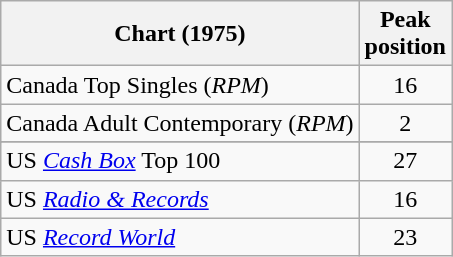<table class="wikitable sortable">
<tr>
<th>Chart (1975)</th>
<th>Peak<br>position</th>
</tr>
<tr>
<td>Canada Top Singles (<em>RPM</em>)</td>
<td style="text-align:center">16</td>
</tr>
<tr>
<td>Canada Adult Contemporary (<em>RPM</em>)</td>
<td style="text-align:center">2</td>
</tr>
<tr>
</tr>
<tr>
</tr>
<tr>
<td>US <em><a href='#'>Cash Box</a></em> Top 100</td>
<td style="text-align:center">27</td>
</tr>
<tr>
<td>US <em><a href='#'>Radio & Records</a></em></td>
<td style="text-align:center">16</td>
</tr>
<tr>
<td>US <em><a href='#'>Record World</a></em></td>
<td style="text-align:center">23</td>
</tr>
</table>
